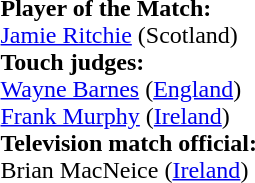<table style="width:100%">
<tr>
<td><br><strong>Player of the Match:</strong>
<br><a href='#'>Jamie Ritchie</a> (Scotland)<br><strong>Touch judges:</strong>
<br><a href='#'>Wayne Barnes</a> (<a href='#'>England</a>)
<br><a href='#'>Frank Murphy</a> (<a href='#'>Ireland</a>)
<br><strong>Television match official:</strong>
<br>Brian MacNeice (<a href='#'>Ireland</a>)</td>
</tr>
</table>
